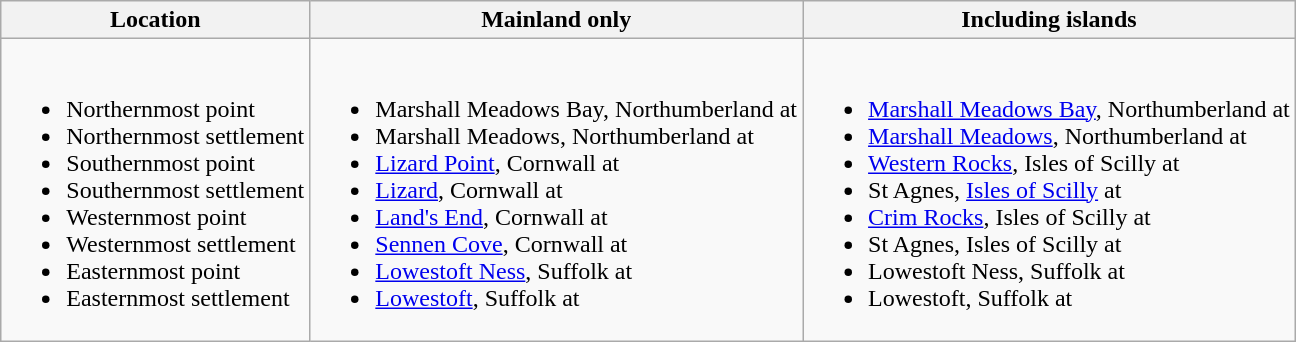<table class="wikitable"|>
<tr>
<th>Location</th>
<th>Mainland only</th>
<th>Including islands</th>
</tr>
<tr>
<td><br><ul><li>Northernmost point</li><li>Northernmost settlement</li><li>Southernmost point</li><li>Southernmost settlement</li><li>Westernmost point</li><li>Westernmost settlement</li><li>Easternmost point</li><li>Easternmost settlement</li></ul></td>
<td><br><ul><li>Marshall Meadows Bay, Northumberland at </li><li>Marshall Meadows, Northumberland at </li><li><a href='#'>Lizard Point</a>, Cornwall at </li><li><a href='#'>Lizard</a>, Cornwall at </li><li><a href='#'>Land's End</a>, Cornwall at </li><li><a href='#'>Sennen Cove</a>, Cornwall at </li><li><a href='#'>Lowestoft Ness</a>, Suffolk at </li><li><a href='#'>Lowestoft</a>, Suffolk at </li></ul></td>
<td><br><ul><li><a href='#'>Marshall Meadows Bay</a>, Northumberland at </li><li><a href='#'>Marshall Meadows</a>, Northumberland at </li><li><a href='#'>Western Rocks</a>, Isles of Scilly at </li><li>St Agnes, <a href='#'>Isles of Scilly</a> at </li><li><a href='#'>Crim Rocks</a>, Isles of Scilly at </li><li>St Agnes, Isles of Scilly at </li><li>Lowestoft Ness, Suffolk at </li><li>Lowestoft, Suffolk at </li></ul></td>
</tr>
</table>
